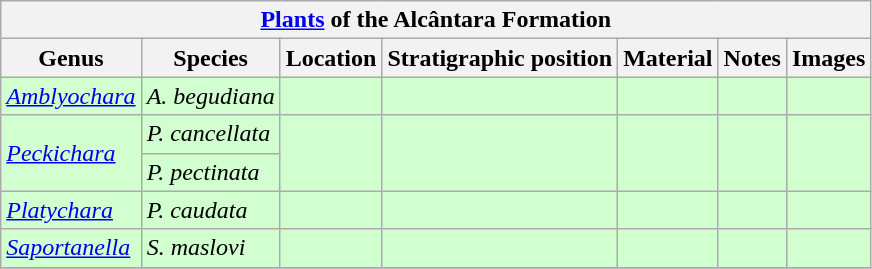<table class="wikitable" align="center">
<tr>
<th colspan="7" align="center"><a href='#'>Plants</a> of the Alcântara Formation</th>
</tr>
<tr>
<th>Genus</th>
<th>Species</th>
<th>Location</th>
<th>Stratigraphic position</th>
<th>Material</th>
<th>Notes</th>
<th>Images</th>
</tr>
<tr style="background:#D1FFCF;">
<td><em><a href='#'>Amblyochara</a></em></td>
<td><em>A. begudiana</em></td>
<td></td>
<td></td>
<td></td>
<td></td>
<td></td>
</tr>
<tr style="background:#D1FFCF;">
<td rowspan=2><em><a href='#'>Peckichara</a></em></td>
<td><em>P. cancellata</em></td>
<td rowspan=2></td>
<td rowspan=2></td>
<td rowspan=2></td>
<td rowspan=2></td>
<td rowspan=2></td>
</tr>
<tr style="background:#D1FFCF;">
<td><em>P. pectinata</em></td>
</tr>
<tr style="background:#D1FFCF;">
<td><em><a href='#'>Platychara</a></em></td>
<td><em>P. caudata</em></td>
<td></td>
<td></td>
<td></td>
<td></td>
<td></td>
</tr>
<tr style="background:#D1FFCF;">
<td><em><a href='#'>Saportanella</a></em></td>
<td><em>S. maslovi</em></td>
<td></td>
<td></td>
<td></td>
<td></td>
<td></td>
</tr>
<tr>
</tr>
</table>
